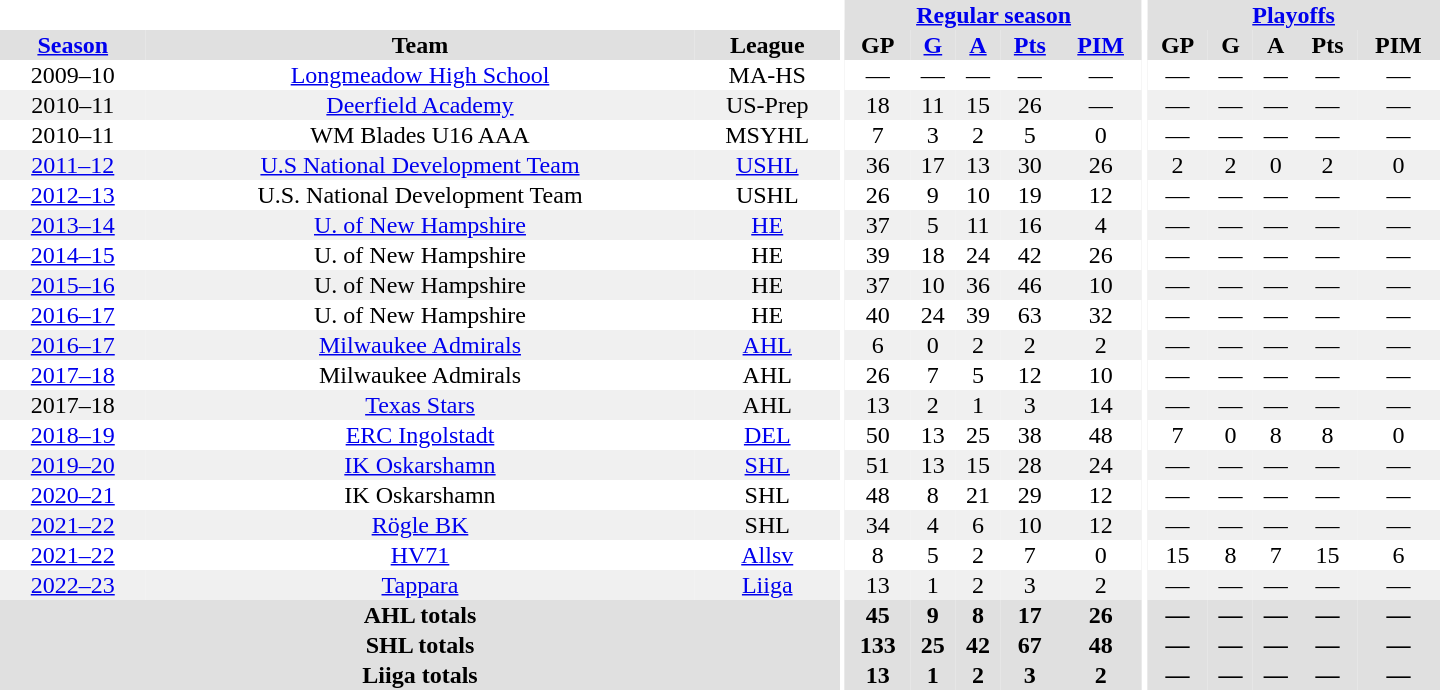<table border="0" cellpadding="1" cellspacing="0" style="text-align:center; width:60em">
<tr bgcolor="#e0e0e0">
<th colspan="3" bgcolor="#ffffff"></th>
<th rowspan="100" bgcolor="#ffffff"></th>
<th colspan="5"><a href='#'>Regular season</a></th>
<th rowspan="100" bgcolor="#ffffff"></th>
<th colspan="5"><a href='#'>Playoffs</a></th>
</tr>
<tr bgcolor="#e0e0e0">
<th><a href='#'>Season</a></th>
<th>Team</th>
<th>League</th>
<th>GP</th>
<th><a href='#'>G</a></th>
<th><a href='#'>A</a></th>
<th><a href='#'>Pts</a></th>
<th><a href='#'>PIM</a></th>
<th>GP</th>
<th>G</th>
<th>A</th>
<th>Pts</th>
<th>PIM</th>
</tr>
<tr>
<td>2009–10</td>
<td><a href='#'>Longmeadow High School</a></td>
<td>MA-HS</td>
<td>—</td>
<td>—</td>
<td>—</td>
<td>—</td>
<td>—</td>
<td>—</td>
<td>—</td>
<td>—</td>
<td>—</td>
<td>—</td>
</tr>
<tr bgcolor="f0f0f0">
<td>2010–11</td>
<td><a href='#'>Deerfield Academy</a></td>
<td>US-Prep</td>
<td>18</td>
<td>11</td>
<td>15</td>
<td>26</td>
<td>—</td>
<td>—</td>
<td>—</td>
<td>—</td>
<td>—</td>
<td>—</td>
</tr>
<tr>
<td>2010–11</td>
<td>WM Blades U16 AAA</td>
<td>MSYHL</td>
<td>7</td>
<td>3</td>
<td>2</td>
<td>5</td>
<td>0</td>
<td>—</td>
<td>—</td>
<td>—</td>
<td>—</td>
<td>—</td>
</tr>
<tr bgcolor="f0f0f0">
<td><a href='#'>2011–12</a></td>
<td><a href='#'>U.S National Development Team</a></td>
<td><a href='#'>USHL</a></td>
<td>36</td>
<td>17</td>
<td>13</td>
<td>30</td>
<td>26</td>
<td>2</td>
<td>2</td>
<td>0</td>
<td>2</td>
<td>0</td>
</tr>
<tr>
<td><a href='#'>2012–13</a></td>
<td>U.S. National Development Team</td>
<td>USHL</td>
<td>26</td>
<td>9</td>
<td>10</td>
<td>19</td>
<td>12</td>
<td>—</td>
<td>—</td>
<td>—</td>
<td>—</td>
<td>—</td>
</tr>
<tr bgcolor="f0f0f0">
<td><a href='#'>2013–14</a></td>
<td><a href='#'>U. of New Hampshire</a></td>
<td><a href='#'>HE</a></td>
<td>37</td>
<td>5</td>
<td>11</td>
<td>16</td>
<td>4</td>
<td>—</td>
<td>—</td>
<td>—</td>
<td>—</td>
<td>—</td>
</tr>
<tr>
<td><a href='#'>2014–15</a></td>
<td>U. of New Hampshire</td>
<td>HE</td>
<td>39</td>
<td>18</td>
<td>24</td>
<td>42</td>
<td>26</td>
<td>—</td>
<td>—</td>
<td>—</td>
<td>—</td>
<td>—</td>
</tr>
<tr bgcolor="f0f0f0">
<td><a href='#'>2015–16</a></td>
<td>U. of New Hampshire</td>
<td>HE</td>
<td>37</td>
<td>10</td>
<td>36</td>
<td>46</td>
<td>10</td>
<td>—</td>
<td>—</td>
<td>—</td>
<td>—</td>
<td>—</td>
</tr>
<tr>
<td><a href='#'>2016–17</a></td>
<td>U. of New Hampshire</td>
<td>HE</td>
<td>40</td>
<td>24</td>
<td>39</td>
<td>63</td>
<td>32</td>
<td>—</td>
<td>—</td>
<td>—</td>
<td>—</td>
<td>—</td>
</tr>
<tr bgcolor="f0f0f0">
<td><a href='#'>2016–17</a></td>
<td><a href='#'>Milwaukee Admirals</a></td>
<td><a href='#'>AHL</a></td>
<td>6</td>
<td>0</td>
<td>2</td>
<td>2</td>
<td>2</td>
<td>—</td>
<td>—</td>
<td>—</td>
<td>—</td>
<td>—</td>
</tr>
<tr>
<td><a href='#'>2017–18</a></td>
<td>Milwaukee Admirals</td>
<td>AHL</td>
<td>26</td>
<td>7</td>
<td>5</td>
<td>12</td>
<td>10</td>
<td>—</td>
<td>—</td>
<td>—</td>
<td>—</td>
<td>—</td>
</tr>
<tr bgcolor="f0f0f0">
<td>2017–18</td>
<td><a href='#'>Texas Stars</a></td>
<td>AHL</td>
<td>13</td>
<td>2</td>
<td>1</td>
<td>3</td>
<td>14</td>
<td>—</td>
<td>—</td>
<td>—</td>
<td>—</td>
<td>—</td>
</tr>
<tr>
<td><a href='#'>2018–19</a></td>
<td><a href='#'>ERC Ingolstadt</a></td>
<td><a href='#'>DEL</a></td>
<td>50</td>
<td>13</td>
<td>25</td>
<td>38</td>
<td>48</td>
<td>7</td>
<td>0</td>
<td>8</td>
<td>8</td>
<td>0</td>
</tr>
<tr bgcolor="f0f0f0">
<td><a href='#'>2019–20</a></td>
<td><a href='#'>IK Oskarshamn</a></td>
<td><a href='#'>SHL</a></td>
<td>51</td>
<td>13</td>
<td>15</td>
<td>28</td>
<td>24</td>
<td>—</td>
<td>—</td>
<td>—</td>
<td>—</td>
<td>—</td>
</tr>
<tr>
<td><a href='#'>2020–21</a></td>
<td>IK Oskarshamn</td>
<td>SHL</td>
<td>48</td>
<td>8</td>
<td>21</td>
<td>29</td>
<td>12</td>
<td>—</td>
<td>—</td>
<td>—</td>
<td>—</td>
<td>—</td>
</tr>
<tr bgcolor="f0f0f0">
<td><a href='#'>2021–22</a></td>
<td><a href='#'>Rögle BK</a></td>
<td>SHL</td>
<td>34</td>
<td>4</td>
<td>6</td>
<td>10</td>
<td>12</td>
<td>—</td>
<td>—</td>
<td>—</td>
<td>—</td>
<td>—</td>
</tr>
<tr>
<td><a href='#'>2021–22</a></td>
<td><a href='#'>HV71</a></td>
<td><a href='#'>Allsv</a></td>
<td>8</td>
<td>5</td>
<td>2</td>
<td>7</td>
<td>0</td>
<td>15</td>
<td>8</td>
<td>7</td>
<td>15</td>
<td>6</td>
</tr>
<tr bgcolor="f0f0f0">
<td><a href='#'>2022–23</a></td>
<td><a href='#'>Tappara</a></td>
<td><a href='#'>Liiga</a></td>
<td>13</td>
<td>1</td>
<td>2</td>
<td>3</td>
<td>2</td>
<td>—</td>
<td>—</td>
<td>—</td>
<td>—</td>
<td>—</td>
</tr>
<tr bgcolor="#e0e0e0">
<th colspan="3">AHL totals</th>
<th>45</th>
<th>9</th>
<th>8</th>
<th>17</th>
<th>26</th>
<th>—</th>
<th>—</th>
<th>—</th>
<th>—</th>
<th>—</th>
</tr>
<tr bgcolor="#e0e0e0">
<th colspan="3">SHL totals</th>
<th>133</th>
<th>25</th>
<th>42</th>
<th>67</th>
<th>48</th>
<th>—</th>
<th>—</th>
<th>—</th>
<th>—</th>
<th>—</th>
</tr>
<tr bgcolor="#e0e0e0">
<th colspan="3">Liiga totals</th>
<th>13</th>
<th>1</th>
<th>2</th>
<th>3</th>
<th>2</th>
<th>—</th>
<th>—</th>
<th>—</th>
<th>—</th>
<th>—</th>
</tr>
</table>
